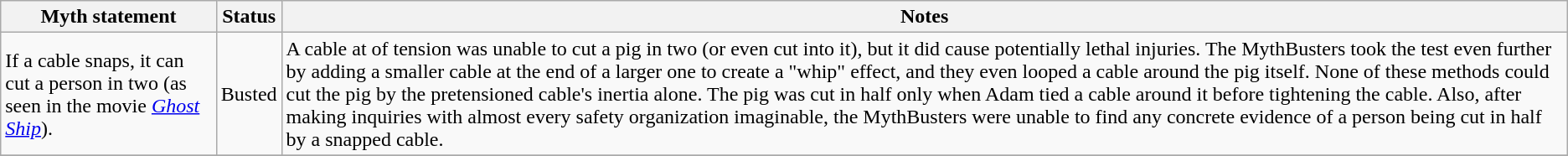<table class="wikitable plainrowheaders">
<tr>
<th>Myth statement</th>
<th>Status</th>
<th>Notes</th>
</tr>
<tr>
<td>If a cable snaps, it can cut a person in two (as seen in the movie <em><a href='#'>Ghost Ship</a></em>).</td>
<td><span>Busted</span></td>
<td>A  cable at  of tension was unable to cut a pig in two (or even cut into it), but it did cause potentially lethal injuries. The MythBusters took the test even further by adding a smaller cable at the end of a larger one to create a "whip" effect, and they even looped a cable around the pig itself. None of these methods could cut the pig by the pretensioned cable's inertia alone. The pig was cut in half only when Adam tied a cable around it before tightening the cable. Also, after making inquiries with almost every safety organization imaginable, the MythBusters were unable to find any concrete evidence of a person being cut in half by a snapped cable.</td>
</tr>
<tr>
</tr>
</table>
